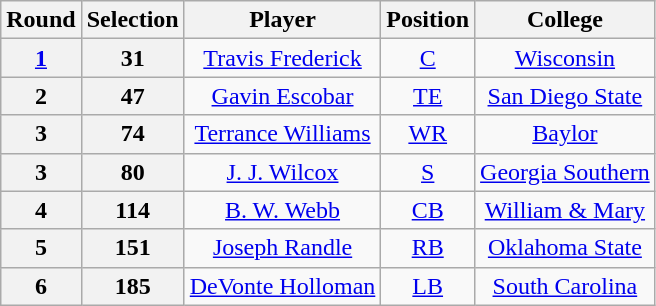<table class="wikitable" style="text-align:center">
<tr>
<th>Round</th>
<th>Selection</th>
<th>Player</th>
<th>Position</th>
<th>College</th>
</tr>
<tr>
<th><a href='#'>1</a></th>
<th>31</th>
<td><a href='#'>Travis Frederick</a></td>
<td><a href='#'>C</a></td>
<td><a href='#'>Wisconsin</a></td>
</tr>
<tr>
<th>2</th>
<th>47</th>
<td><a href='#'>Gavin Escobar</a></td>
<td><a href='#'>TE</a></td>
<td><a href='#'>San Diego State</a></td>
</tr>
<tr>
<th>3</th>
<th>74</th>
<td><a href='#'>Terrance Williams</a></td>
<td><a href='#'>WR</a></td>
<td><a href='#'>Baylor</a></td>
</tr>
<tr>
<th>3</th>
<th>80</th>
<td><a href='#'>J. J. Wilcox</a></td>
<td><a href='#'>S</a></td>
<td><a href='#'>Georgia Southern</a></td>
</tr>
<tr>
<th>4</th>
<th>114</th>
<td><a href='#'>B. W. Webb</a></td>
<td><a href='#'>CB</a></td>
<td><a href='#'>William & Mary</a></td>
</tr>
<tr>
<th>5</th>
<th>151</th>
<td><a href='#'>Joseph Randle</a></td>
<td><a href='#'>RB</a></td>
<td><a href='#'>Oklahoma State</a></td>
</tr>
<tr>
<th>6</th>
<th>185</th>
<td><a href='#'>DeVonte Holloman</a></td>
<td><a href='#'>LB</a></td>
<td><a href='#'>South Carolina</a></td>
</tr>
</table>
